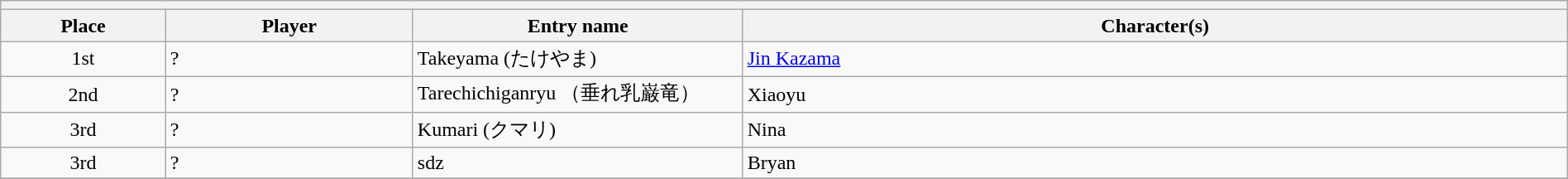<table class="wikitable" width=100%>
<tr>
<th colspan=4></th>
</tr>
<tr>
<th width=10%>Place</th>
<th width=15%>Player</th>
<th width=20%>Entry name</th>
<th width=50%>Character(s)</th>
</tr>
<tr>
<td align=center>1st</td>
<td>?</td>
<td>Takeyama (たけやま)</td>
<td><a href='#'>Jin Kazama</a></td>
</tr>
<tr>
<td align=center>2nd</td>
<td>?</td>
<td>Tarechichiganryu （垂れ乳巌竜）</td>
<td>Xiaoyu</td>
</tr>
<tr>
<td align=center>3rd</td>
<td>?</td>
<td>Kumari (クマリ)</td>
<td>Nina</td>
</tr>
<tr>
<td align=center>3rd</td>
<td>?</td>
<td>sdz</td>
<td>Bryan</td>
</tr>
<tr>
</tr>
</table>
